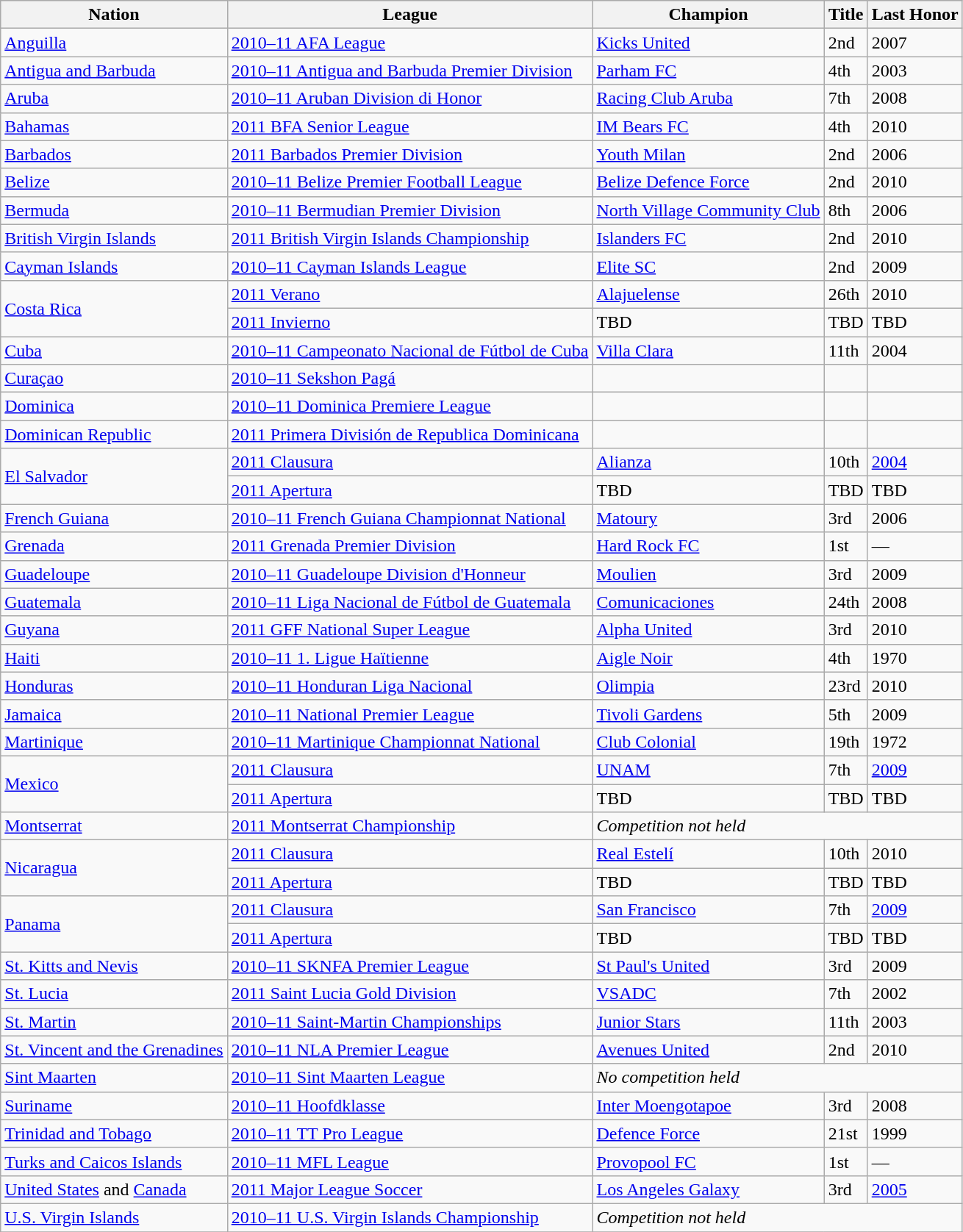<table class="wikitable">
<tr>
<th>Nation</th>
<th>League</th>
<th>Champion</th>
<th>Title</th>
<th>Last Honor</th>
</tr>
<tr>
<td> <a href='#'>Anguilla</a></td>
<td><a href='#'>2010–11 AFA League</a></td>
<td><a href='#'>Kicks United</a></td>
<td>2nd</td>
<td>2007</td>
</tr>
<tr>
<td> <a href='#'>Antigua and Barbuda</a></td>
<td><a href='#'>2010–11 Antigua and Barbuda Premier Division</a></td>
<td><a href='#'>Parham FC</a></td>
<td>4th</td>
<td>2003</td>
</tr>
<tr>
<td> <a href='#'>Aruba</a></td>
<td><a href='#'>2010–11 Aruban Division di Honor</a></td>
<td><a href='#'>Racing Club Aruba</a></td>
<td>7th</td>
<td>2008</td>
</tr>
<tr>
<td> <a href='#'>Bahamas</a></td>
<td><a href='#'>2011 BFA Senior League</a></td>
<td><a href='#'>IM Bears FC</a></td>
<td>4th</td>
<td>2010</td>
</tr>
<tr>
<td> <a href='#'>Barbados</a></td>
<td><a href='#'>2011 Barbados Premier Division</a></td>
<td><a href='#'>Youth Milan</a></td>
<td>2nd</td>
<td>2006</td>
</tr>
<tr>
<td> <a href='#'>Belize</a></td>
<td><a href='#'>2010–11 Belize Premier Football League</a></td>
<td><a href='#'>Belize Defence Force</a></td>
<td>2nd</td>
<td>2010</td>
</tr>
<tr>
<td> <a href='#'>Bermuda</a></td>
<td><a href='#'>2010–11 Bermudian Premier Division</a></td>
<td><a href='#'>North Village Community Club</a></td>
<td>8th</td>
<td>2006</td>
</tr>
<tr>
<td> <a href='#'>British Virgin Islands</a></td>
<td><a href='#'>2011 British Virgin Islands Championship</a></td>
<td><a href='#'>Islanders FC</a></td>
<td>2nd</td>
<td>2010</td>
</tr>
<tr>
<td> <a href='#'>Cayman Islands</a></td>
<td><a href='#'>2010–11 Cayman Islands League</a></td>
<td><a href='#'>Elite SC</a></td>
<td>2nd</td>
<td>2009</td>
</tr>
<tr>
<td rowspan=2> <a href='#'>Costa Rica</a></td>
<td><a href='#'>2011 Verano</a></td>
<td><a href='#'>Alajuelense</a></td>
<td>26th</td>
<td>2010</td>
</tr>
<tr>
<td><a href='#'>2011 Invierno</a></td>
<td>TBD</td>
<td>TBD</td>
<td>TBD</td>
</tr>
<tr>
<td> <a href='#'>Cuba</a></td>
<td><a href='#'>2010–11 Campeonato Nacional de Fútbol de Cuba</a></td>
<td><a href='#'>Villa Clara</a></td>
<td>11th</td>
<td>2004</td>
</tr>
<tr>
<td> <a href='#'>Curaçao</a></td>
<td><a href='#'>2010–11 Sekshon Pagá</a></td>
<td></td>
<td></td>
<td></td>
</tr>
<tr>
<td> <a href='#'>Dominica</a></td>
<td><a href='#'>2010–11 Dominica Premiere League</a></td>
<td></td>
<td></td>
<td></td>
</tr>
<tr>
<td> <a href='#'>Dominican Republic</a></td>
<td><a href='#'>2011 Primera División de Republica Dominicana</a></td>
<td></td>
<td></td>
<td></td>
</tr>
<tr>
<td rowspan=2> <a href='#'>El Salvador</a></td>
<td><a href='#'>2011 Clausura</a></td>
<td><a href='#'>Alianza</a></td>
<td>10th</td>
<td><a href='#'>2004</a></td>
</tr>
<tr>
<td><a href='#'>2011 Apertura</a></td>
<td>TBD</td>
<td>TBD</td>
<td>TBD</td>
</tr>
<tr>
<td> <a href='#'>French Guiana</a></td>
<td><a href='#'>2010–11 French Guiana Championnat National</a></td>
<td><a href='#'>Matoury</a></td>
<td>3rd</td>
<td>2006</td>
</tr>
<tr>
<td> <a href='#'>Grenada</a></td>
<td><a href='#'>2011 Grenada Premier Division</a></td>
<td><a href='#'>Hard Rock FC</a></td>
<td>1st</td>
<td>—</td>
</tr>
<tr>
<td> <a href='#'>Guadeloupe</a></td>
<td><a href='#'>2010–11 Guadeloupe Division d'Honneur</a></td>
<td><a href='#'>Moulien</a></td>
<td>3rd</td>
<td>2009</td>
</tr>
<tr>
<td> <a href='#'>Guatemala</a></td>
<td><a href='#'>2010–11 Liga Nacional de Fútbol de Guatemala</a></td>
<td><a href='#'>Comunicaciones</a></td>
<td>24th</td>
<td>2008</td>
</tr>
<tr>
<td> <a href='#'>Guyana</a></td>
<td><a href='#'>2011 GFF National Super League</a></td>
<td><a href='#'>Alpha United</a></td>
<td>3rd</td>
<td>2010</td>
</tr>
<tr>
<td> <a href='#'>Haiti</a></td>
<td><a href='#'>2010–11 1. Ligue Haïtienne</a></td>
<td><a href='#'>Aigle Noir</a></td>
<td>4th</td>
<td>1970</td>
</tr>
<tr>
<td> <a href='#'>Honduras</a></td>
<td><a href='#'>2010–11 Honduran Liga Nacional</a></td>
<td><a href='#'>Olimpia</a></td>
<td>23rd</td>
<td>2010</td>
</tr>
<tr>
<td> <a href='#'>Jamaica</a></td>
<td><a href='#'>2010–11 National Premier League</a></td>
<td><a href='#'>Tivoli Gardens</a></td>
<td>5th</td>
<td>2009</td>
</tr>
<tr>
<td> <a href='#'>Martinique</a></td>
<td><a href='#'>2010–11 Martinique Championnat National</a></td>
<td><a href='#'>Club Colonial</a></td>
<td>19th</td>
<td>1972</td>
</tr>
<tr>
<td rowspan=2> <a href='#'>Mexico</a></td>
<td><a href='#'>2011 Clausura</a></td>
<td><a href='#'>UNAM</a></td>
<td>7th</td>
<td><a href='#'>2009</a></td>
</tr>
<tr>
<td><a href='#'>2011 Apertura</a></td>
<td>TBD</td>
<td>TBD</td>
<td>TBD</td>
</tr>
<tr>
<td> <a href='#'>Montserrat</a></td>
<td><a href='#'>2011 Montserrat Championship</a></td>
<td colspan=3><em>Competition not held</em></td>
</tr>
<tr>
<td rowspan=2> <a href='#'>Nicaragua</a></td>
<td><a href='#'>2011 Clausura</a></td>
<td><a href='#'>Real Estelí</a></td>
<td>10th</td>
<td>2010</td>
</tr>
<tr>
<td><a href='#'>2011 Apertura</a></td>
<td>TBD</td>
<td>TBD</td>
<td>TBD</td>
</tr>
<tr>
<td rowspan=2> <a href='#'>Panama</a></td>
<td><a href='#'>2011 Clausura</a></td>
<td><a href='#'>San Francisco</a></td>
<td>7th</td>
<td><a href='#'>2009</a></td>
</tr>
<tr>
<td><a href='#'>2011 Apertura</a></td>
<td>TBD</td>
<td>TBD</td>
<td>TBD</td>
</tr>
<tr>
<td> <a href='#'>St. Kitts and Nevis</a></td>
<td><a href='#'>2010–11 SKNFA Premier League</a></td>
<td><a href='#'>St Paul's United</a></td>
<td>3rd</td>
<td>2009</td>
</tr>
<tr>
<td> <a href='#'>St. Lucia</a></td>
<td><a href='#'>2011 Saint Lucia Gold Division</a></td>
<td><a href='#'>VSADC</a></td>
<td>7th</td>
<td>2002</td>
</tr>
<tr>
<td> <a href='#'>St. Martin</a></td>
<td><a href='#'>2010–11 Saint-Martin Championships</a></td>
<td><a href='#'>Junior Stars</a></td>
<td>11th</td>
<td>2003</td>
</tr>
<tr>
<td> <a href='#'>St. Vincent and the Grenadines</a></td>
<td><a href='#'>2010–11 NLA Premier League</a></td>
<td><a href='#'>Avenues United</a></td>
<td>2nd</td>
<td>2010</td>
</tr>
<tr>
<td> <a href='#'>Sint Maarten</a></td>
<td><a href='#'>2010–11 Sint Maarten League</a></td>
<td colspan=3><em>No competition held</em></td>
</tr>
<tr>
<td> <a href='#'>Suriname</a></td>
<td><a href='#'>2010–11 Hoofdklasse</a></td>
<td><a href='#'>Inter Moengotapoe</a></td>
<td>3rd</td>
<td>2008</td>
</tr>
<tr>
<td> <a href='#'>Trinidad and Tobago</a></td>
<td><a href='#'>2010–11 TT Pro League</a></td>
<td><a href='#'>Defence Force</a></td>
<td>21st</td>
<td>1999</td>
</tr>
<tr>
<td> <a href='#'>Turks and Caicos Islands</a></td>
<td><a href='#'>2010–11 MFL League</a></td>
<td><a href='#'>Provopool FC</a></td>
<td>1st</td>
<td>—</td>
</tr>
<tr>
<td> <a href='#'>United States</a> and  <a href='#'>Canada</a></td>
<td><a href='#'>2011 Major League Soccer</a></td>
<td><a href='#'>Los Angeles Galaxy</a></td>
<td>3rd</td>
<td><a href='#'>2005</a></td>
</tr>
<tr>
<td> <a href='#'>U.S. Virgin Islands</a></td>
<td><a href='#'>2010–11 U.S. Virgin Islands Championship</a></td>
<td colspan=3><em>Competition not held</em></td>
</tr>
<tr>
</tr>
</table>
